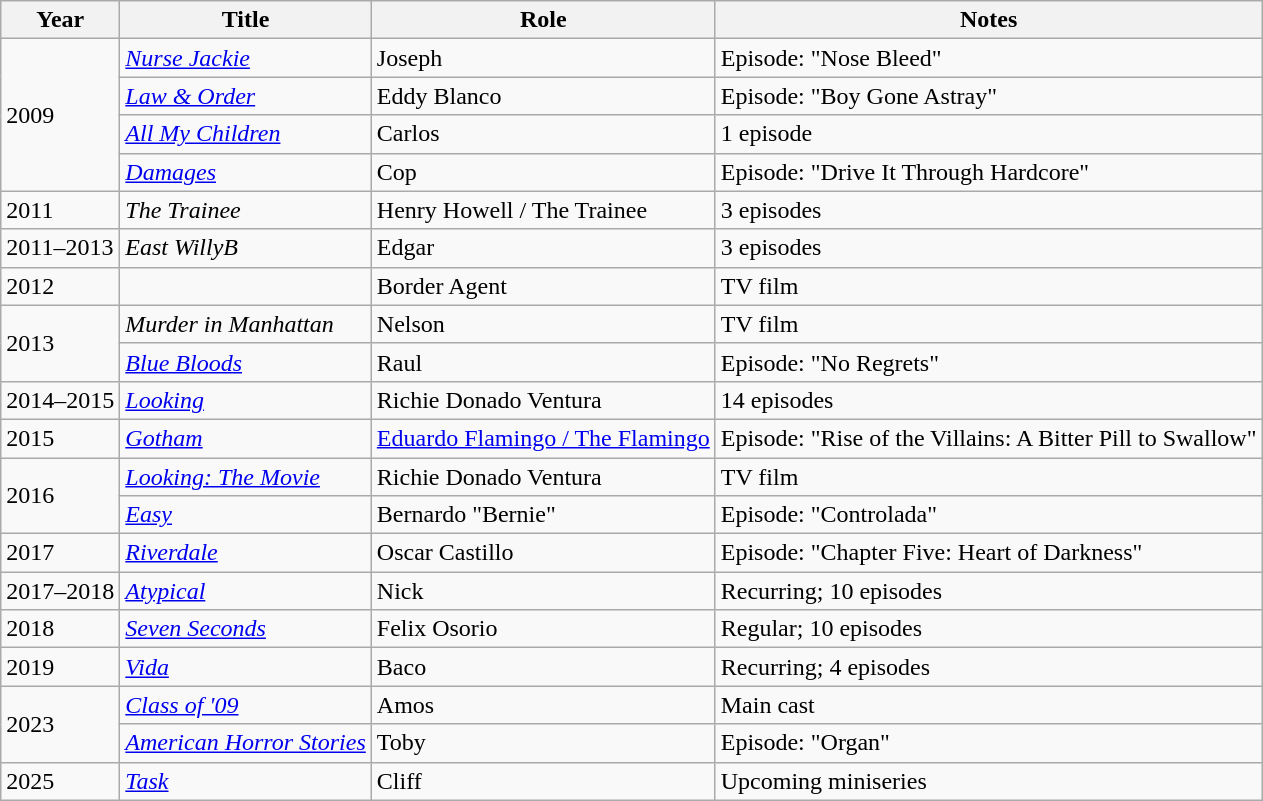<table class="wikitable sortable">
<tr>
<th>Year</th>
<th>Title</th>
<th>Role</th>
<th class="unsortable">Notes</th>
</tr>
<tr>
<td rowspan="4">2009</td>
<td><em><a href='#'>Nurse Jackie</a></em></td>
<td>Joseph</td>
<td>Episode: "Nose Bleed"</td>
</tr>
<tr>
<td><em><a href='#'>Law & Order</a></em></td>
<td>Eddy Blanco</td>
<td>Episode: "Boy Gone Astray"</td>
</tr>
<tr>
<td><em><a href='#'>All My Children</a></em></td>
<td>Carlos</td>
<td>1 episode</td>
</tr>
<tr>
<td><em><a href='#'>Damages</a></em></td>
<td>Cop</td>
<td>Episode: "Drive It Through Hardcore"</td>
</tr>
<tr>
<td>2011</td>
<td><em>The Trainee</em></td>
<td>Henry Howell / The Trainee</td>
<td>3 episodes</td>
</tr>
<tr>
<td>2011–2013</td>
<td><em>East WillyB</em></td>
<td>Edgar</td>
<td>3 episodes</td>
</tr>
<tr>
<td>2012</td>
<td><em></em></td>
<td>Border Agent</td>
<td>TV film</td>
</tr>
<tr>
<td rowspan="2">2013</td>
<td><em>Murder in Manhattan</em></td>
<td>Nelson</td>
<td>TV film</td>
</tr>
<tr>
<td><em><a href='#'>Blue Bloods</a></em></td>
<td>Raul</td>
<td>Episode: "No Regrets"</td>
</tr>
<tr>
<td>2014–2015</td>
<td><em><a href='#'>Looking</a></em></td>
<td>Richie Donado Ventura</td>
<td>14 episodes</td>
</tr>
<tr>
<td>2015</td>
<td><em><a href='#'>Gotham</a></em></td>
<td><a href='#'>Eduardo Flamingo / The Flamingo</a></td>
<td>Episode: "Rise of the Villains: A Bitter Pill to Swallow"</td>
</tr>
<tr>
<td rowspan="2">2016</td>
<td><em><a href='#'>Looking: The Movie</a></em></td>
<td>Richie Donado Ventura</td>
<td>TV film</td>
</tr>
<tr>
<td><em><a href='#'>Easy</a></em></td>
<td>Bernardo "Bernie"</td>
<td>Episode: "Controlada"</td>
</tr>
<tr>
<td>2017</td>
<td><em><a href='#'>Riverdale</a></em></td>
<td>Oscar Castillo</td>
<td>Episode: "Chapter Five: Heart of Darkness"</td>
</tr>
<tr>
<td>2017–2018</td>
<td><em><a href='#'>Atypical</a></em></td>
<td>Nick</td>
<td>Recurring; 10 episodes</td>
</tr>
<tr>
<td>2018</td>
<td><em><a href='#'>Seven Seconds</a></em></td>
<td>Felix Osorio</td>
<td>Regular; 10 episodes</td>
</tr>
<tr>
<td>2019</td>
<td><em><a href='#'>Vida</a></em></td>
<td>Baco</td>
<td>Recurring; 4 episodes</td>
</tr>
<tr>
<td rowspan="2">2023</td>
<td><em><a href='#'>Class of '09</a></em></td>
<td>Amos</td>
<td>Main cast</td>
</tr>
<tr>
<td><em><a href='#'>American Horror Stories</a></em></td>
<td>Toby</td>
<td>Episode: "Organ"</td>
</tr>
<tr>
<td>2025</td>
<td><em><a href='#'>Task</a></em></td>
<td>Cliff</td>
<td>Upcoming miniseries</td>
</tr>
</table>
